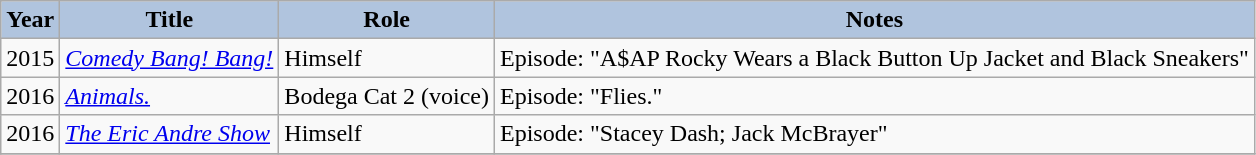<table class="wikitable">
<tr style="text-align:center;">
<th style="background:#B0C4DE;">Year</th>
<th style="background:#B0C4DE;">Title</th>
<th style="background:#B0C4DE;">Role</th>
<th style="background:#B0C4DE;">Notes</th>
</tr>
<tr>
<td>2015</td>
<td><em><a href='#'>Comedy Bang! Bang!</a></em></td>
<td>Himself</td>
<td>Episode: "A$AP Rocky Wears a Black Button Up Jacket and Black Sneakers"</td>
</tr>
<tr>
<td>2016</td>
<td><em><a href='#'>Animals.</a></em></td>
<td>Bodega Cat 2 (voice)</td>
<td>Episode: "Flies."</td>
</tr>
<tr>
<td>2016</td>
<td><em><a href='#'>The Eric Andre Show</a></em></td>
<td>Himself</td>
<td>Episode: "Stacey Dash; Jack McBrayer"</td>
</tr>
<tr 2021>
</tr>
</table>
